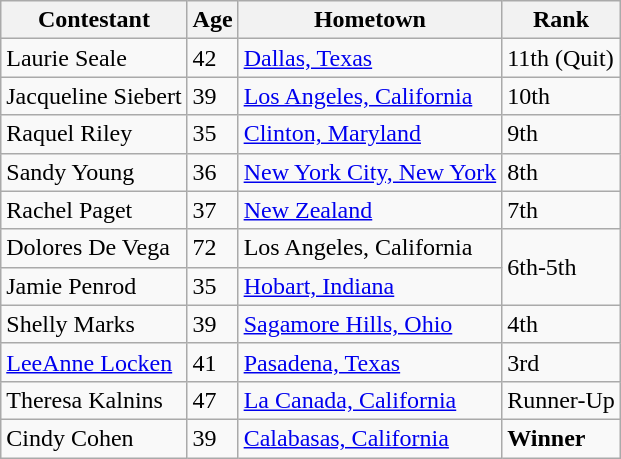<table class="wikitable">
<tr>
<th>Contestant</th>
<th>Age</th>
<th>Hometown</th>
<th>Rank</th>
</tr>
<tr>
<td>Laurie Seale</td>
<td>42</td>
<td><a href='#'>Dallas, Texas</a></td>
<td>11th (Quit)</td>
</tr>
<tr>
<td>Jacqueline Siebert</td>
<td>39</td>
<td><a href='#'>Los Angeles, California</a></td>
<td>10th</td>
</tr>
<tr>
<td>Raquel Riley</td>
<td>35</td>
<td><a href='#'>Clinton, Maryland</a></td>
<td>9th</td>
</tr>
<tr>
<td>Sandy Young</td>
<td>36</td>
<td><a href='#'>New York City, New York</a></td>
<td>8th</td>
</tr>
<tr>
<td>Rachel Paget</td>
<td>37</td>
<td><a href='#'>New Zealand</a></td>
<td>7th</td>
</tr>
<tr>
<td>Dolores De Vega</td>
<td>72</td>
<td>Los Angeles, California</td>
<td rowspan="2">6th-5th</td>
</tr>
<tr>
<td>Jamie Penrod</td>
<td>35</td>
<td><a href='#'>Hobart, Indiana</a></td>
</tr>
<tr>
<td>Shelly Marks</td>
<td>39</td>
<td><a href='#'>Sagamore Hills, Ohio</a></td>
<td>4th</td>
</tr>
<tr>
<td><a href='#'>LeeAnne Locken</a></td>
<td>41</td>
<td><a href='#'>Pasadena, Texas</a></td>
<td>3rd</td>
</tr>
<tr>
<td>Theresa Kalnins</td>
<td>47</td>
<td><a href='#'>La Canada, California</a></td>
<td>Runner-Up</td>
</tr>
<tr>
<td>Cindy Cohen</td>
<td>39</td>
<td><a href='#'>Calabasas, California</a></td>
<td><strong>Winner</strong></td>
</tr>
</table>
